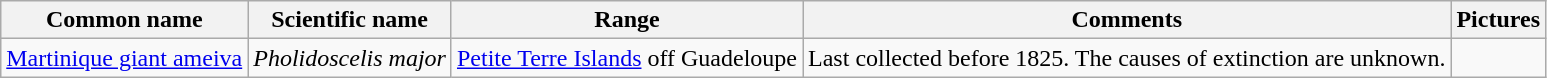<table class="wikitable sortable">
<tr>
<th>Common name</th>
<th>Scientific name</th>
<th>Range</th>
<th class="unsortable">Comments</th>
<th>Pictures</th>
</tr>
<tr>
<td><a href='#'>Martinique giant ameiva</a></td>
<td><em>Pholidoscelis major</em></td>
<td><a href='#'>Petite Terre Islands</a> off Guadeloupe</td>
<td>Last collected before 1825. The causes of extinction are unknown.</td>
<td></td>
</tr>
</table>
